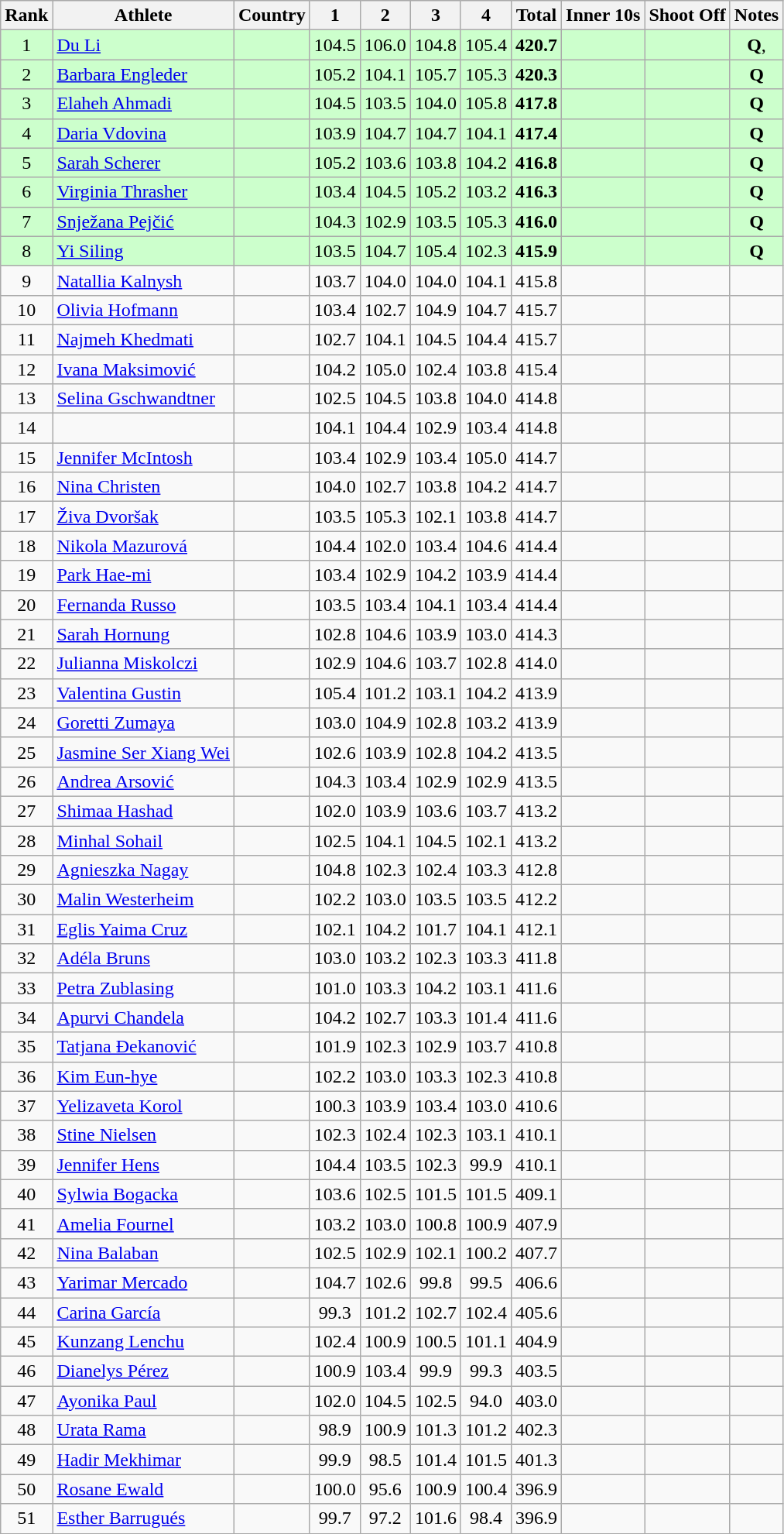<table class="wikitable sortable" style="text-align:center">
<tr>
<th>Rank</th>
<th>Athlete</th>
<th>Country</th>
<th class="sortable">1</th>
<th class="sortable">2</th>
<th class="sortable">3</th>
<th class="sortable">4</th>
<th>Total</th>
<th class="unsortable">Inner 10s</th>
<th class="unsortable">Shoot Off</th>
<th class="unsortable">Notes</th>
</tr>
<tr bgcolor=ccffcc>
<td>1</td>
<td align="left"><a href='#'>Du Li</a></td>
<td align="left"></td>
<td>104.5</td>
<td>106.0</td>
<td>104.8</td>
<td>105.4</td>
<td><strong>420.7</strong></td>
<td></td>
<td></td>
<td><strong>Q</strong>, </td>
</tr>
<tr bgcolor=ccffcc>
<td>2</td>
<td align="left"><a href='#'>Barbara Engleder</a></td>
<td align="left"></td>
<td>105.2</td>
<td>104.1</td>
<td>105.7</td>
<td>105.3</td>
<td><strong>420.3</strong></td>
<td></td>
<td></td>
<td><strong>Q</strong></td>
</tr>
<tr bgcolor=ccffcc>
<td>3</td>
<td align="left"><a href='#'>Elaheh Ahmadi</a></td>
<td align="left"></td>
<td>104.5</td>
<td>103.5</td>
<td>104.0</td>
<td>105.8</td>
<td><strong>417.8</strong></td>
<td></td>
<td></td>
<td><strong>Q</strong></td>
</tr>
<tr bgcolor=ccffcc>
<td>4</td>
<td align="left"><a href='#'>Daria Vdovina</a></td>
<td align="left"></td>
<td>103.9</td>
<td>104.7</td>
<td>104.7</td>
<td>104.1</td>
<td><strong>417.4</strong></td>
<td></td>
<td></td>
<td><strong>Q</strong></td>
</tr>
<tr bgcolor=ccffcc>
<td>5</td>
<td align="left"><a href='#'>Sarah Scherer</a></td>
<td align="left"></td>
<td>105.2</td>
<td>103.6</td>
<td>103.8</td>
<td>104.2</td>
<td><strong>416.8</strong></td>
<td></td>
<td></td>
<td><strong>Q</strong></td>
</tr>
<tr bgcolor=ccffcc>
<td>6</td>
<td align="left"><a href='#'>Virginia Thrasher</a></td>
<td align="left"></td>
<td>103.4</td>
<td>104.5</td>
<td>105.2</td>
<td>103.2</td>
<td><strong>416.3</strong></td>
<td></td>
<td></td>
<td><strong>Q</strong></td>
</tr>
<tr bgcolor=ccffcc>
<td>7</td>
<td align="left"><a href='#'>Snježana Pejčić</a></td>
<td align="left"></td>
<td>104.3</td>
<td>102.9</td>
<td>103.5</td>
<td>105.3</td>
<td><strong>416.0</strong></td>
<td></td>
<td></td>
<td><strong>Q</strong></td>
</tr>
<tr bgcolor=ccffcc>
<td>8</td>
<td align="left"><a href='#'>Yi Siling</a></td>
<td align="left"></td>
<td>103.5</td>
<td>104.7</td>
<td>105.4</td>
<td>102.3</td>
<td><strong>415.9</strong></td>
<td></td>
<td></td>
<td><strong>Q</strong></td>
</tr>
<tr>
<td>9</td>
<td align="left"><a href='#'>Natallia Kalnysh</a></td>
<td align="left"></td>
<td>103.7</td>
<td>104.0</td>
<td>104.0</td>
<td>104.1</td>
<td>415.8</td>
<td></td>
<td></td>
<td></td>
</tr>
<tr>
<td>10</td>
<td align="left"><a href='#'>Olivia Hofmann</a></td>
<td align="left"></td>
<td>103.4</td>
<td>102.7</td>
<td>104.9</td>
<td>104.7</td>
<td>415.7</td>
<td></td>
<td></td>
<td></td>
</tr>
<tr>
<td>11</td>
<td align="left"><a href='#'>Najmeh Khedmati</a></td>
<td align="left"></td>
<td>102.7</td>
<td>104.1</td>
<td>104.5</td>
<td>104.4</td>
<td>415.7</td>
<td></td>
<td></td>
<td></td>
</tr>
<tr>
<td>12</td>
<td align="left"><a href='#'>Ivana Maksimović</a></td>
<td align="left"></td>
<td>104.2</td>
<td>105.0</td>
<td>102.4</td>
<td>103.8</td>
<td>415.4</td>
<td></td>
<td></td>
<td></td>
</tr>
<tr>
<td>13</td>
<td align="left"><a href='#'>Selina Gschwandtner</a></td>
<td align="left"></td>
<td>102.5</td>
<td>104.5</td>
<td>103.8</td>
<td>104.0</td>
<td>414.8</td>
<td></td>
<td></td>
<td></td>
</tr>
<tr>
<td>14</td>
<td align="left"></td>
<td align="left"></td>
<td>104.1</td>
<td>104.4</td>
<td>102.9</td>
<td>103.4</td>
<td>414.8</td>
<td></td>
<td></td>
<td></td>
</tr>
<tr>
<td>15</td>
<td align="left"><a href='#'>Jennifer McIntosh</a></td>
<td align="left"></td>
<td>103.4</td>
<td>102.9</td>
<td>103.4</td>
<td>105.0</td>
<td>414.7</td>
<td></td>
<td></td>
<td></td>
</tr>
<tr>
<td>16</td>
<td align="left"><a href='#'>Nina Christen</a></td>
<td align="left"></td>
<td>104.0</td>
<td>102.7</td>
<td>103.8</td>
<td>104.2</td>
<td>414.7</td>
<td></td>
<td></td>
<td></td>
</tr>
<tr>
<td>17</td>
<td align="left"><a href='#'>Živa Dvoršak</a></td>
<td align="left"></td>
<td>103.5</td>
<td>105.3</td>
<td>102.1</td>
<td>103.8</td>
<td>414.7</td>
<td></td>
<td></td>
<td></td>
</tr>
<tr>
<td>18</td>
<td align="left"><a href='#'>Nikola Mazurová</a></td>
<td align="left"></td>
<td>104.4</td>
<td>102.0</td>
<td>103.4</td>
<td>104.6</td>
<td>414.4</td>
<td></td>
<td></td>
<td></td>
</tr>
<tr>
<td>19</td>
<td align="left"><a href='#'>Park Hae-mi</a></td>
<td align="left"></td>
<td>103.4</td>
<td>102.9</td>
<td>104.2</td>
<td>103.9</td>
<td>414.4</td>
<td></td>
<td></td>
<td></td>
</tr>
<tr>
<td>20</td>
<td align="left"><a href='#'>Fernanda Russo</a></td>
<td align="left"></td>
<td>103.5</td>
<td>103.4</td>
<td>104.1</td>
<td>103.4</td>
<td>414.4</td>
<td></td>
<td></td>
<td></td>
</tr>
<tr>
<td>21</td>
<td align="left"><a href='#'>Sarah Hornung</a></td>
<td align="left"></td>
<td>102.8</td>
<td>104.6</td>
<td>103.9</td>
<td>103.0</td>
<td>414.3</td>
<td></td>
<td></td>
<td></td>
</tr>
<tr>
<td>22</td>
<td align="left"><a href='#'>Julianna Miskolczi</a></td>
<td align="left"></td>
<td>102.9</td>
<td>104.6</td>
<td>103.7</td>
<td>102.8</td>
<td>414.0</td>
<td></td>
<td></td>
<td></td>
</tr>
<tr>
<td>23</td>
<td align="left"><a href='#'>Valentina Gustin</a></td>
<td align="left"></td>
<td>105.4</td>
<td>101.2</td>
<td>103.1</td>
<td>104.2</td>
<td>413.9</td>
<td></td>
<td></td>
<td></td>
</tr>
<tr>
<td>24</td>
<td align="left"><a href='#'>Goretti Zumaya</a></td>
<td align="left"></td>
<td>103.0</td>
<td>104.9</td>
<td>102.8</td>
<td>103.2</td>
<td>413.9</td>
<td></td>
<td></td>
<td></td>
</tr>
<tr>
<td>25</td>
<td align="left"><a href='#'>Jasmine Ser Xiang Wei</a></td>
<td align="left"></td>
<td>102.6</td>
<td>103.9</td>
<td>102.8</td>
<td>104.2</td>
<td>413.5</td>
<td></td>
<td></td>
<td></td>
</tr>
<tr>
<td>26</td>
<td align="left"><a href='#'>Andrea Arsović</a></td>
<td align="left"></td>
<td>104.3</td>
<td>103.4</td>
<td>102.9</td>
<td>102.9</td>
<td>413.5</td>
<td></td>
<td></td>
<td></td>
</tr>
<tr>
<td>27</td>
<td align="left"><a href='#'>Shimaa Hashad</a></td>
<td align="left"></td>
<td>102.0</td>
<td>103.9</td>
<td>103.6</td>
<td>103.7</td>
<td>413.2</td>
<td></td>
<td></td>
<td></td>
</tr>
<tr>
<td>28</td>
<td align="left"><a href='#'>Minhal Sohail</a></td>
<td align="left"></td>
<td>102.5</td>
<td>104.1</td>
<td>104.5</td>
<td>102.1</td>
<td>413.2</td>
<td></td>
<td></td>
<td></td>
</tr>
<tr>
<td>29</td>
<td align="left"><a href='#'>Agnieszka Nagay</a></td>
<td align="left"></td>
<td>104.8</td>
<td>102.3</td>
<td>102.4</td>
<td>103.3</td>
<td>412.8</td>
<td></td>
<td></td>
<td></td>
</tr>
<tr>
<td>30</td>
<td align="left"><a href='#'>Malin Westerheim</a></td>
<td align="left"></td>
<td>102.2</td>
<td>103.0</td>
<td>103.5</td>
<td>103.5</td>
<td>412.2</td>
<td></td>
<td></td>
<td></td>
</tr>
<tr>
<td>31</td>
<td align="left"><a href='#'>Eglis Yaima Cruz</a></td>
<td align="left"></td>
<td>102.1</td>
<td>104.2</td>
<td>101.7</td>
<td>104.1</td>
<td>412.1</td>
<td></td>
<td></td>
<td></td>
</tr>
<tr>
<td>32</td>
<td align="left"><a href='#'>Adéla Bruns</a></td>
<td align="left"></td>
<td>103.0</td>
<td>103.2</td>
<td>102.3</td>
<td>103.3</td>
<td>411.8</td>
<td></td>
<td></td>
<td></td>
</tr>
<tr>
<td>33</td>
<td align="left"><a href='#'>Petra Zublasing</a></td>
<td align="left"></td>
<td>101.0</td>
<td>103.3</td>
<td>104.2</td>
<td>103.1</td>
<td>411.6</td>
<td></td>
<td></td>
<td></td>
</tr>
<tr>
<td>34</td>
<td align="left"><a href='#'>Apurvi Chandela</a></td>
<td align="left"></td>
<td>104.2</td>
<td>102.7</td>
<td>103.3</td>
<td>101.4</td>
<td>411.6</td>
<td></td>
<td></td>
<td></td>
</tr>
<tr>
<td>35</td>
<td align="left"><a href='#'>Tatjana Đekanović</a></td>
<td align="left"></td>
<td>101.9</td>
<td>102.3</td>
<td>102.9</td>
<td>103.7</td>
<td>410.8</td>
<td></td>
<td></td>
<td></td>
</tr>
<tr>
<td>36</td>
<td align="left"><a href='#'>Kim Eun-hye</a></td>
<td align="left"></td>
<td>102.2</td>
<td>103.0</td>
<td>103.3</td>
<td>102.3</td>
<td>410.8</td>
<td></td>
<td></td>
<td></td>
</tr>
<tr>
<td>37</td>
<td align="left"><a href='#'>Yelizaveta Korol</a></td>
<td align="left"></td>
<td>100.3</td>
<td>103.9</td>
<td>103.4</td>
<td>103.0</td>
<td>410.6</td>
<td></td>
<td></td>
<td></td>
</tr>
<tr>
<td>38</td>
<td align="left"><a href='#'>Stine Nielsen</a></td>
<td align="left"></td>
<td>102.3</td>
<td>102.4</td>
<td>102.3</td>
<td>103.1</td>
<td>410.1</td>
<td></td>
<td></td>
<td></td>
</tr>
<tr>
<td>39</td>
<td align="left"><a href='#'>Jennifer Hens</a></td>
<td align="left"></td>
<td>104.4</td>
<td>103.5</td>
<td>102.3</td>
<td>99.9</td>
<td>410.1</td>
<td></td>
<td></td>
<td></td>
</tr>
<tr>
<td>40</td>
<td align="left"><a href='#'>Sylwia Bogacka</a></td>
<td align="left"></td>
<td>103.6</td>
<td>102.5</td>
<td>101.5</td>
<td>101.5</td>
<td>409.1</td>
<td></td>
<td></td>
<td></td>
</tr>
<tr>
<td>41</td>
<td align="left"><a href='#'>Amelia Fournel</a></td>
<td align="left"></td>
<td>103.2</td>
<td>103.0</td>
<td>100.8</td>
<td>100.9</td>
<td>407.9</td>
<td></td>
<td></td>
<td></td>
</tr>
<tr>
<td>42</td>
<td align="left"><a href='#'>Nina Balaban</a></td>
<td align="left"></td>
<td>102.5</td>
<td>102.9</td>
<td>102.1</td>
<td>100.2</td>
<td>407.7</td>
<td></td>
<td></td>
<td></td>
</tr>
<tr>
<td>43</td>
<td align="left"><a href='#'>Yarimar Mercado</a></td>
<td align="left"></td>
<td>104.7</td>
<td>102.6</td>
<td>99.8</td>
<td>99.5</td>
<td>406.6</td>
<td></td>
<td></td>
<td></td>
</tr>
<tr>
<td>44</td>
<td align="left"><a href='#'>Carina García</a></td>
<td align="left"></td>
<td>99.3</td>
<td>101.2</td>
<td>102.7</td>
<td>102.4</td>
<td>405.6</td>
<td></td>
<td></td>
<td></td>
</tr>
<tr>
<td>45</td>
<td align="left"><a href='#'>Kunzang Lenchu</a></td>
<td align="left"></td>
<td>102.4</td>
<td>100.9</td>
<td>100.5</td>
<td>101.1</td>
<td>404.9</td>
<td></td>
<td></td>
<td></td>
</tr>
<tr>
<td>46</td>
<td align="left"><a href='#'>Dianelys Pérez</a></td>
<td align="left"></td>
<td>100.9</td>
<td>103.4</td>
<td>99.9</td>
<td>99.3</td>
<td>403.5</td>
<td></td>
<td></td>
<td></td>
</tr>
<tr>
<td>47</td>
<td align="left"><a href='#'>Ayonika Paul</a></td>
<td align="left"></td>
<td>102.0</td>
<td>104.5</td>
<td>102.5</td>
<td>94.0</td>
<td>403.0</td>
<td></td>
<td></td>
<td></td>
</tr>
<tr>
<td>48</td>
<td align="left"><a href='#'>Urata Rama</a></td>
<td align="left"></td>
<td>98.9</td>
<td>100.9</td>
<td>101.3</td>
<td>101.2</td>
<td>402.3</td>
<td></td>
<td></td>
<td></td>
</tr>
<tr>
<td>49</td>
<td align="left"><a href='#'>Hadir Mekhimar</a></td>
<td align="left"></td>
<td>99.9</td>
<td>98.5</td>
<td>101.4</td>
<td>101.5</td>
<td>401.3</td>
<td></td>
<td></td>
<td></td>
</tr>
<tr>
<td>50</td>
<td align="left"><a href='#'>Rosane Ewald</a></td>
<td align="left"></td>
<td>100.0</td>
<td>95.6</td>
<td>100.9</td>
<td>100.4</td>
<td>396.9</td>
<td></td>
<td></td>
<td></td>
</tr>
<tr>
<td>51</td>
<td align="left"><a href='#'>Esther Barrugués</a></td>
<td align="left"></td>
<td>99.7</td>
<td>97.2</td>
<td>101.6</td>
<td>98.4</td>
<td>396.9</td>
<td></td>
<td></td>
<td></td>
</tr>
<tr>
</tr>
</table>
